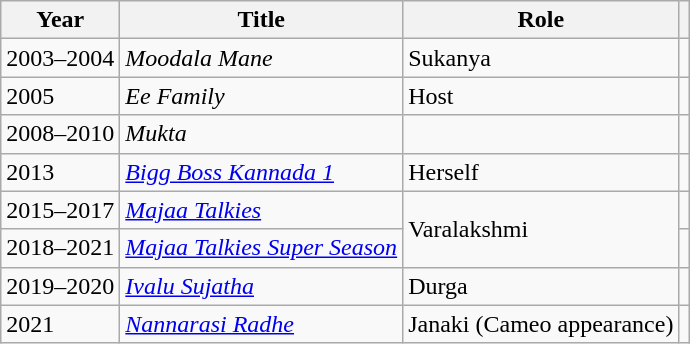<table class="wikitable">
<tr>
<th>Year</th>
<th>Title</th>
<th>Role</th>
<th></th>
</tr>
<tr>
<td>2003–2004</td>
<td><em>Moodala Mane</em></td>
<td>Sukanya</td>
<td></td>
</tr>
<tr>
<td>2005</td>
<td><em>Ee Family</em></td>
<td>Host</td>
<td></td>
</tr>
<tr>
<td>2008–2010</td>
<td><em>Mukta</em></td>
<td></td>
<td></td>
</tr>
<tr>
<td>2013</td>
<td><em><a href='#'>Bigg Boss Kannada 1</a></em></td>
<td>Herself</td>
<td></td>
</tr>
<tr>
<td>2015–2017</td>
<td><em><a href='#'>Majaa Talkies</a></em></td>
<td rowspan="2">Varalakshmi</td>
<td></td>
</tr>
<tr>
<td>2018–2021</td>
<td><em><a href='#'>Majaa Talkies Super Season</a></em></td>
<td></td>
</tr>
<tr>
<td>2019–2020</td>
<td><em><a href='#'>Ivalu Sujatha</a></em></td>
<td>Durga</td>
<td></td>
</tr>
<tr>
<td>2021</td>
<td><em><a href='#'>Nannarasi Radhe</a></em></td>
<td>Janaki (Cameo appearance)</td>
<td></td>
</tr>
</table>
